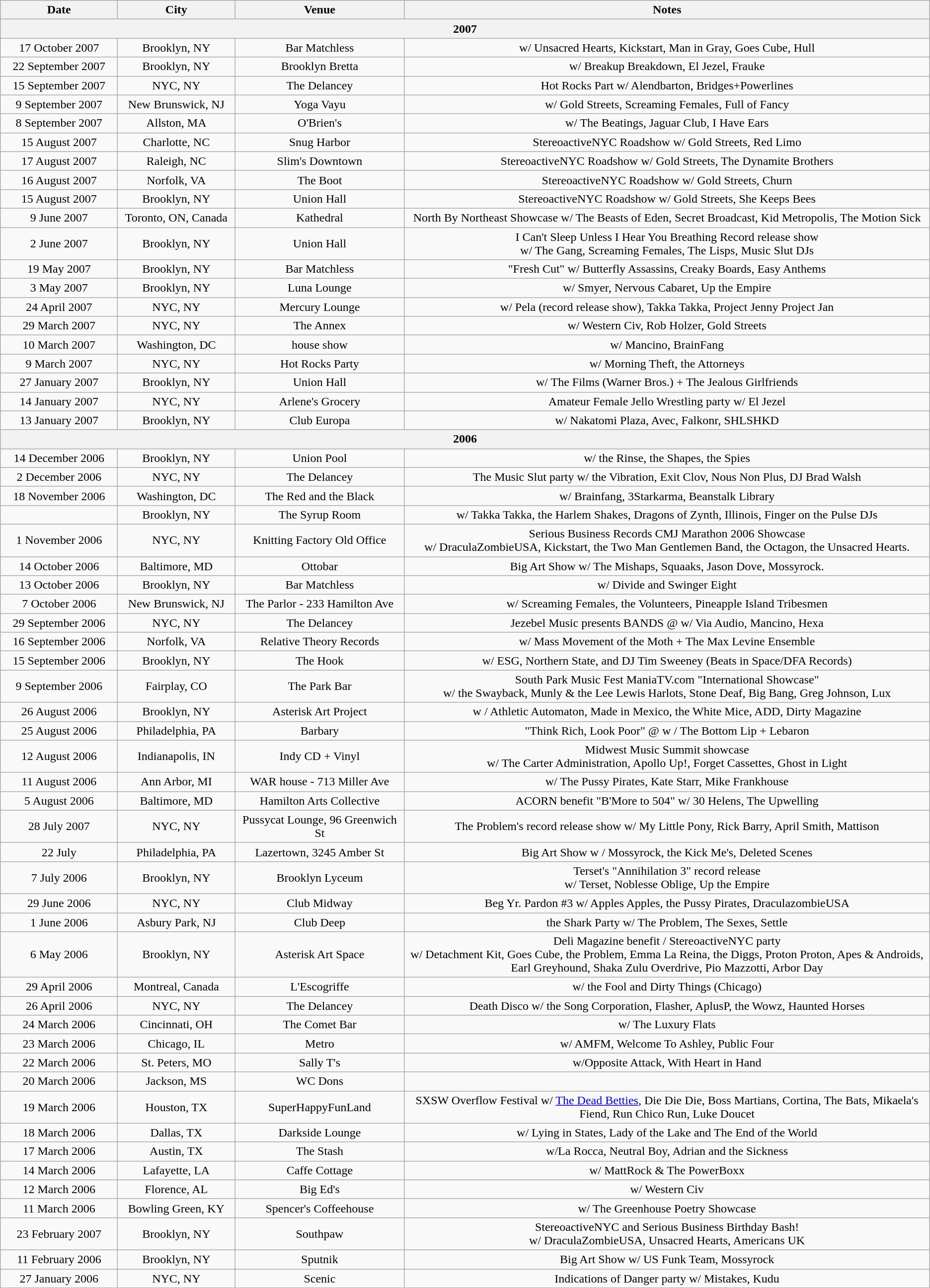<table class="wikitable" style="text-align:center;">
<tr>
<th style="width:150px;">Date</th>
<th style="width:150px;">City</th>
<th style="width:220px;">Venue</th>
<th Style="width:220pm;">Notes</th>
</tr>
<tr>
<th colspan=4><strong>2007</strong></th>
</tr>
<tr>
<td>17 October 2007</td>
<td>Brooklyn, NY</td>
<td>Bar Matchless</td>
<td>w/ Unsacred Hearts, Kickstart, Man in Gray, Goes Cube, Hull</td>
</tr>
<tr>
<td>22 September 2007</td>
<td>Brooklyn, NY</td>
<td>Brooklyn Bretta</td>
<td>w/ Breakup Breakdown, El Jezel, Frauke</td>
</tr>
<tr>
<td>15 September 2007</td>
<td>NYC, NY</td>
<td>The Delancey</td>
<td>Hot Rocks Part w/ Alendbarton, Bridges+Powerlines</td>
</tr>
<tr>
<td>9 September 2007</td>
<td>New Brunswick, NJ</td>
<td>Yoga Vayu</td>
<td>w/ Gold Streets, Screaming Females, Full of Fancy</td>
</tr>
<tr>
<td>8 September 2007</td>
<td>Allston, MA</td>
<td>O'Brien's</td>
<td>w/ The Beatings, Jaguar Club, I Have Ears</td>
</tr>
<tr>
<td>15 August 2007</td>
<td>Charlotte, NC</td>
<td>Snug Harbor</td>
<td>StereoactiveNYC Roadshow w/ Gold Streets, Red Limo</td>
</tr>
<tr>
<td>17 August 2007</td>
<td>Raleigh, NC</td>
<td>Slim's Downtown</td>
<td>StereoactiveNYC Roadshow w/ Gold Streets, The Dynamite Brothers</td>
</tr>
<tr>
<td>16 August 2007</td>
<td>Norfolk, VA</td>
<td>The Boot</td>
<td>StereoactiveNYC Roadshow w/ Gold Streets, Churn</td>
</tr>
<tr>
<td>15 August 2007</td>
<td>Brooklyn, NY</td>
<td>Union Hall</td>
<td>StereoactiveNYC Roadshow w/ Gold Streets, She Keeps Bees</td>
</tr>
<tr>
<td>9 June 2007</td>
<td>Toronto, ON, Canada</td>
<td>Kathedral</td>
<td>North By Northeast Showcase w/ The Beasts of Eden, Secret Broadcast, Kid Metropolis, The Motion Sick</td>
</tr>
<tr>
<td>2 June 2007</td>
<td>Brooklyn, NY</td>
<td>Union Hall</td>
<td>I Can't Sleep Unless I Hear You Breathing Record release show<br>w/ The Gang, Screaming Females, The Lisps, Music Slut DJs</td>
</tr>
<tr>
<td>19 May 2007</td>
<td>Brooklyn, NY</td>
<td>Bar Matchless</td>
<td>"Fresh Cut" w/ Butterfly Assassins, Creaky Boards, Easy Anthems</td>
</tr>
<tr>
<td>3 May 2007</td>
<td>Brooklyn, NY</td>
<td>Luna Lounge</td>
<td>w/ Smyer, Nervous Cabaret, Up the Empire</td>
</tr>
<tr>
<td>24 April 2007</td>
<td>NYC, NY</td>
<td>Mercury Lounge</td>
<td>w/ Pela (record release show), Takka Takka, Project Jenny Project Jan</td>
</tr>
<tr>
<td>29 March 2007</td>
<td>NYC, NY</td>
<td>The Annex</td>
<td>w/ Western Civ, Rob Holzer, Gold Streets</td>
</tr>
<tr>
<td>10 March 2007</td>
<td>Washington, DC</td>
<td>house show</td>
<td>w/ Mancino, BrainFang</td>
</tr>
<tr>
<td>9 March 2007</td>
<td>NYC, NY</td>
<td>Hot Rocks Party</td>
<td>w/ Morning Theft, the Attorneys</td>
</tr>
<tr>
<td>27 January 2007</td>
<td>Brooklyn, NY</td>
<td>Union Hall</td>
<td>w/ The Films (Warner Bros.) + The Jealous Girlfriends</td>
</tr>
<tr>
<td>14 January 2007</td>
<td>NYC, NY</td>
<td>Arlene's Grocery</td>
<td>Amateur Female Jello Wrestling party w/ El Jezel</td>
</tr>
<tr>
<td>13 January 2007</td>
<td>Brooklyn, NY</td>
<td>Club Europa</td>
<td>w/ Nakatomi Plaza, Avec, Falkonr, SHLSHKD</td>
</tr>
<tr>
<th colspan=4>2006</th>
</tr>
<tr>
<td>14 December 2006</td>
<td>Brooklyn, NY</td>
<td>Union Pool</td>
<td>w/ the Rinse, the Shapes, the Spies</td>
</tr>
<tr>
<td>2 December 2006</td>
<td>NYC, NY</td>
<td>The Delancey</td>
<td>The Music Slut party w/ the Vibration, Exit Clov, Nous Non Plus, DJ Brad Walsh</td>
</tr>
<tr>
<td>18 November 2006</td>
<td>Washington, DC</td>
<td>The Red and the Black</td>
<td>w/ Brainfang, 3Starkarma, Beanstalk Library</td>
</tr>
<tr>
<td 17 November 2006></td>
<td>Brooklyn, NY</td>
<td>The Syrup Room</td>
<td>w/ Takka Takka, the Harlem Shakes, Dragons of Zynth, Illinois, Finger on the Pulse DJs</td>
</tr>
<tr>
<td>1 November 2006</td>
<td>NYC, NY</td>
<td>Knitting Factory Old Office</td>
<td>Serious Business Records CMJ Marathon 2006 Showcase<br>w/ DraculaZombieUSA, Kickstart, the Two Man Gentlemen Band, the Octagon, the Unsacred Hearts.</td>
</tr>
<tr>
<td>14 October 2006</td>
<td>Baltimore, MD</td>
<td>Ottobar</td>
<td>Big Art Show w/ The Mishaps, Squaaks, Jason Dove, Mossyrock.</td>
</tr>
<tr>
<td>13 October 2006</td>
<td>Brooklyn, NY</td>
<td>Bar Matchless</td>
<td>w/ Divide and Swinger Eight</td>
</tr>
<tr>
<td>7 October 2006</td>
<td>New Brunswick, NJ</td>
<td>The Parlor - 233 Hamilton Ave</td>
<td>w/ Screaming Females, the Volunteers, Pineapple Island Tribesmen</td>
</tr>
<tr>
<td>29 September 2006</td>
<td>NYC, NY</td>
<td>The Delancey</td>
<td>Jezebel Music presents BANDS @ w/ Via Audio, Mancino, Hexa</td>
</tr>
<tr>
<td>16 September 2006</td>
<td>Norfolk, VA</td>
<td>Relative Theory Records</td>
<td>w/ Mass Movement of the Moth + The Max Levine Ensemble</td>
</tr>
<tr>
<td>15 September 2006</td>
<td>Brooklyn, NY</td>
<td>The Hook</td>
<td>w/ ESG, Northern State, and DJ Tim Sweeney (Beats in Space/DFA Records)</td>
</tr>
<tr>
<td>9 September 2006</td>
<td>Fairplay, CO</td>
<td>The Park Bar</td>
<td>South Park Music Fest ManiaTV.com "International Showcase" <br>w/ the Swayback, Munly & the Lee Lewis Harlots, Stone Deaf, Big Bang, Greg Johnson, Lux</td>
</tr>
<tr>
<td>26 August 2006</td>
<td>Brooklyn, NY</td>
<td>Asterisk Art Project</td>
<td>w / Athletic Automaton, Made in Mexico, the White Mice, ADD, Dirty Magazine</td>
</tr>
<tr>
<td>25 August 2006</td>
<td>Philadelphia, PA</td>
<td>Barbary</td>
<td>"Think Rich, Look Poor" @ w / The Bottom Lip + Lebaron</td>
</tr>
<tr>
<td>12 August 2006</td>
<td>Indianapolis, IN</td>
<td>Indy CD + Vinyl</td>
<td>Midwest Music Summit showcase <br>w/ The Carter Administration, Apollo Up!, Forget Cassettes, Ghost in Light</td>
</tr>
<tr>
<td>11 August 2006</td>
<td>Ann Arbor, MI</td>
<td>WAR house - 713 Miller Ave</td>
<td>w/ The Pussy Pirates, Kate Starr, Mike Frankhouse</td>
</tr>
<tr>
<td>5 August 2006</td>
<td>Baltimore, MD</td>
<td>Hamilton Arts Collective</td>
<td>ACORN benefit "B'More to 504" w/ 30 Helens, The Upwelling</td>
</tr>
<tr>
<td>28 July 2007</td>
<td>NYC, NY</td>
<td>Pussycat Lounge, 96 Greenwich St</td>
<td>The Problem's record release show w/ My Little Pony, Rick Barry, April Smith, Mattison</td>
</tr>
<tr>
<td>22 July</td>
<td>Philadelphia, PA</td>
<td>Lazertown, 3245 Amber St</td>
<td>Big Art Show w / Mossyrock, the Kick Me's, Deleted Scenes</td>
</tr>
<tr>
<td>7 July 2006</td>
<td>Brooklyn, NY</td>
<td>Brooklyn Lyceum</td>
<td>Terset's "Annihilation 3" record release <br>w/ Terset, Noblesse Oblige, Up the Empire</td>
</tr>
<tr>
<td>29 June 2006</td>
<td>NYC, NY</td>
<td>Club Midway</td>
<td>Beg Yr. Pardon #3 w/ Apples Apples, the Pussy Pirates, DraculazombieUSA</td>
</tr>
<tr>
<td>1 June 2006</td>
<td>Asbury Park, NJ</td>
<td>Club Deep</td>
<td>the Shark Party w/ The Problem, The Sexes, Settle</td>
</tr>
<tr>
<td>6 May 2006</td>
<td>Brooklyn, NY</td>
<td>Asterisk Art Space</td>
<td>Deli Magazine benefit / StereoactiveNYC party<br>w/ Detachment Kit, Goes Cube, the Problem, Emma La Reina, the Diggs, Proton Proton, Apes & Androids, Earl Greyhound, Shaka Zulu Overdrive, Pio Mazzotti, Arbor Day</td>
</tr>
<tr>
<td>29 April 2006</td>
<td>Montreal, Canada</td>
<td>L'Escogriffe</td>
<td>w/ the Fool and Dirty Things (Chicago)</td>
</tr>
<tr>
<td>26 April 2006</td>
<td>NYC, NY</td>
<td>The Delancey</td>
<td>Death Disco w/ the Song Corporation, Flasher, AplusP, the Wowz, Haunted Horses</td>
</tr>
<tr>
<td>24 March 2006</td>
<td>Cincinnati, OH</td>
<td>The Comet Bar</td>
<td>w/ The Luxury Flats</td>
</tr>
<tr>
<td>23 March 2006</td>
<td>Chicago, IL</td>
<td>Metro</td>
<td>w/ AMFM, Welcome To Ashley, Public Four</td>
</tr>
<tr>
<td>22 March 2006</td>
<td>St. Peters, MO</td>
<td>Sally T's</td>
<td>w/Opposite Attack, With Heart in Hand</td>
</tr>
<tr>
<td>20 March 2006</td>
<td>Jackson, MS</td>
<td>WC Dons</td>
<td></td>
</tr>
<tr>
<td>19 March 2006</td>
<td>Houston, TX</td>
<td>SuperHappyFunLand</td>
<td>SXSW Overflow Festival w/ <a href='#'>The Dead Betties</a>, Die Die Die, Boss Martians, Cortina, The Bats, Mikaela's Fiend, Run Chico Run, Luke Doucet</td>
</tr>
<tr>
<td>18 March 2006</td>
<td>Dallas, TX</td>
<td>Darkside Lounge</td>
<td>w/ Lying in States, Lady of the Lake and The End of the World</td>
</tr>
<tr>
<td>17 March 2006</td>
<td>Austin, TX</td>
<td>The Stash</td>
<td>w/La Rocca, Neutral Boy, Adrian and the Sickness</td>
</tr>
<tr>
<td>14 March 2006</td>
<td>Lafayette, LA</td>
<td>Caffe Cottage</td>
<td>w/ MattRock & The PowerBoxx</td>
</tr>
<tr>
<td>12 March 2006</td>
<td>Florence, AL</td>
<td>Big Ed's</td>
<td>w/ Western Civ</td>
</tr>
<tr>
<td>11 March 2006</td>
<td>Bowling Green, KY</td>
<td>Spencer's Coffeehouse</td>
<td>w/ The Greenhouse Poetry Showcase</td>
</tr>
<tr>
<td>23 February 2007</td>
<td>Brooklyn, NY</td>
<td>Southpaw</td>
<td>StereoactiveNYC and Serious Business Birthday Bash! <br>w/ DraculaZombieUSA, Unsacred Hearts, Americans UK</td>
</tr>
<tr>
<td>11 February 2006</td>
<td>Brooklyn, NY</td>
<td>Sputnik</td>
<td>Big Art Show w/ US Funk Team, Mossyrock</td>
</tr>
<tr>
<td>27 January 2006</td>
<td>NYC, NY</td>
<td>Scenic</td>
<td>Indications of Danger party w/ Mistakes, Kudu</td>
</tr>
</table>
